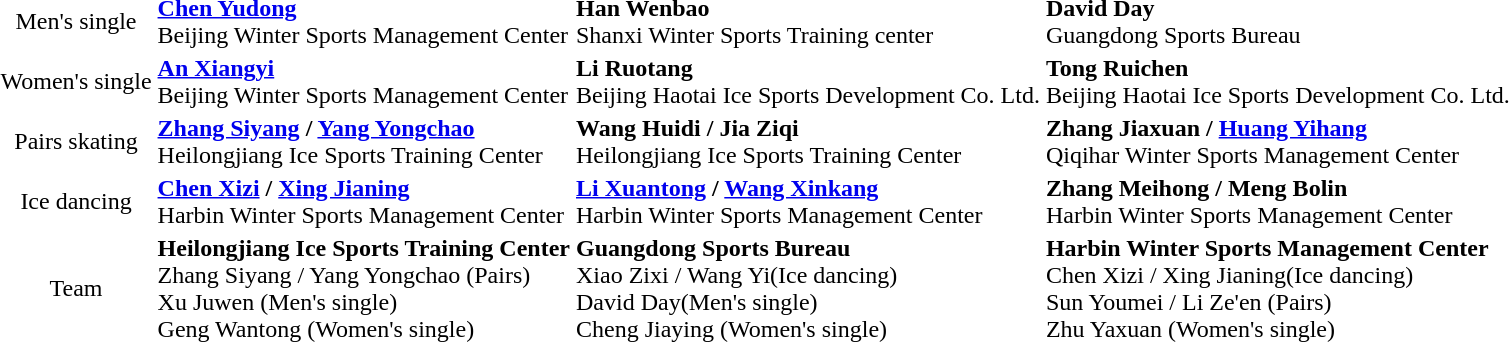<table>
<tr>
<td align=center>Men's single</td>
<td><strong><a href='#'>Chen Yudong</a></strong><br>Beijing Winter Sports Management Center</td>
<td><strong>Han Wenbao</strong><br>Shanxi Winter Sports Training center</td>
<td><strong>David Day</strong><br>Guangdong Sports Bureau</td>
</tr>
<tr>
<td align=center>Women's single</td>
<td><strong><a href='#'>An Xiangyi</a></strong><br>Beijing Winter Sports Management Center</td>
<td><strong>Li Ruotang</strong><br>Beijing Haotai Ice Sports Development Co. Ltd.</td>
<td><strong>Tong Ruichen</strong><br>Beijing Haotai Ice Sports Development Co. Ltd.</td>
</tr>
<tr>
<td align=center>Pairs skating</td>
<td><strong><a href='#'>Zhang Siyang</a> / <a href='#'>Yang Yongchao</a></strong><br>Heilongjiang Ice Sports Training Center</td>
<td><strong>Wang Huidi / Jia Ziqi</strong><br>Heilongjiang Ice Sports Training Center</td>
<td><strong>Zhang Jiaxuan / <a href='#'>Huang Yihang</a></strong><br>Qiqihar Winter Sports Management Center</td>
</tr>
<tr>
<td align=center>Ice dancing</td>
<td><strong><a href='#'>Chen Xizi</a> / <a href='#'>Xing Jianing</a></strong><br>Harbin Winter Sports Management Center</td>
<td><strong><a href='#'>Li Xuantong</a> / <a href='#'>Wang Xinkang</a></strong><br>Harbin Winter Sports Management Center</td>
<td><strong>Zhang Meihong / Meng Bolin</strong><br>Harbin Winter Sports Management Center</td>
</tr>
<tr>
<td align=center>Team</td>
<td><strong>Heilongjiang Ice Sports Training Center</strong><br>	Zhang Siyang / Yang Yongchao (Pairs)<br>Xu Juwen (Men's single)<br>Geng Wantong (Women's single)</td>
<td><strong>Guangdong Sports Bureau</strong><br>Xiao Zixi / Wang Yi(Ice dancing)<br>David Day(Men's single)<br>Cheng Jiaying (Women's single)</td>
<td><strong>Harbin Winter Sports Management Center</strong><br>Chen Xizi / Xing Jianing(Ice dancing)<br>Sun Youmei / Li Ze'en (Pairs) <br>Zhu Yaxuan	(Women's single)</td>
</tr>
</table>
